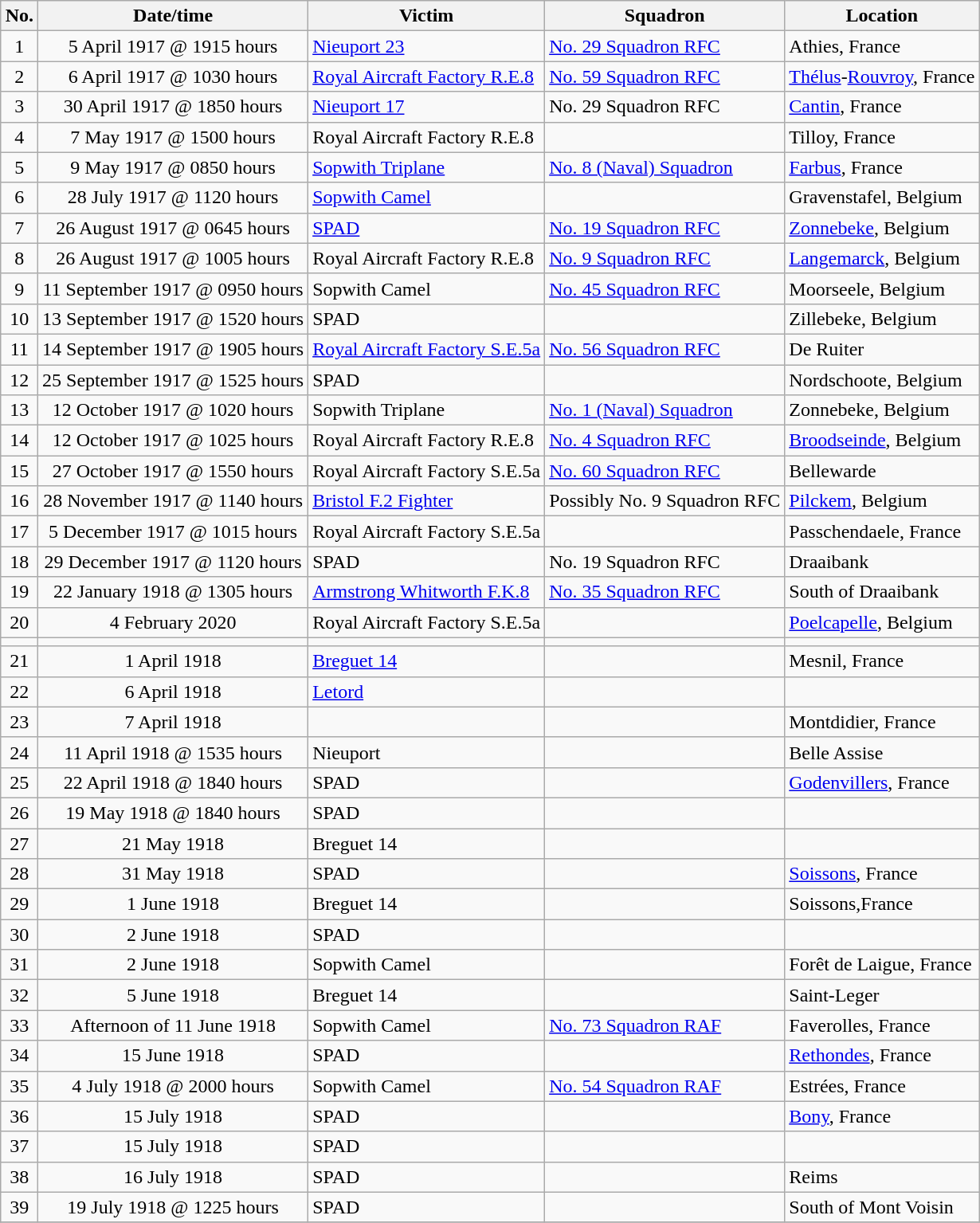<table class="wikitable" border="1" style="margin: 1em auto 1em auto">
<tr>
<th>No.</th>
<th>Date/time</th>
<th>Victim</th>
<th>Squadron</th>
<th>Location</th>
</tr>
<tr>
<td align="center">1</td>
<td align="center">5 April 1917 @ 1915 hours</td>
<td><a href='#'>Nieuport 23</a></td>
<td><a href='#'>No. 29 Squadron RFC</a></td>
<td>Athies, France</td>
</tr>
<tr>
<td align="center">2</td>
<td align="center">6 April 1917 @ 1030 hours</td>
<td><a href='#'>Royal Aircraft Factory R.E.8</a></td>
<td><a href='#'>No. 59 Squadron RFC</a></td>
<td><a href='#'>Thélus</a>-<a href='#'>Rouvroy</a>, France</td>
</tr>
<tr>
<td align="center">3</td>
<td align="center">30 April 1917 @ 1850 hours</td>
<td><a href='#'>Nieuport 17</a></td>
<td>No. 29 Squadron RFC</td>
<td><a href='#'>Cantin</a>, France</td>
</tr>
<tr>
<td align="center">4</td>
<td align="center">7 May 1917 @ 1500 hours</td>
<td>Royal Aircraft Factory R.E.8</td>
<td></td>
<td>Tilloy, France</td>
</tr>
<tr>
<td align="center">5</td>
<td align="center">9 May 1917 @ 0850 hours</td>
<td><a href='#'>Sopwith Triplane</a></td>
<td><a href='#'>No. 8 (Naval) Squadron</a></td>
<td><a href='#'>Farbus</a>, France</td>
</tr>
<tr>
<td align="center">6</td>
<td align="center">28 July 1917 @ 1120 hours</td>
<td><a href='#'>Sopwith Camel</a></td>
<td></td>
<td>Gravenstafel, Belgium</td>
</tr>
<tr>
<td align="center">7</td>
<td align="center">26 August 1917 @ 0645 hours</td>
<td><a href='#'>SPAD</a></td>
<td><a href='#'>No. 19 Squadron RFC</a></td>
<td><a href='#'>Zonnebeke</a>, Belgium</td>
</tr>
<tr>
<td align="center">8</td>
<td align="center">26 August 1917 @ 1005 hours</td>
<td>Royal Aircraft Factory R.E.8</td>
<td><a href='#'>No. 9 Squadron RFC</a></td>
<td><a href='#'>Langemarck</a>, Belgium</td>
</tr>
<tr>
<td align="center">9</td>
<td align="center">11 September 1917 @ 0950 hours</td>
<td>Sopwith Camel</td>
<td><a href='#'>No. 45 Squadron RFC</a></td>
<td>Moorseele, Belgium</td>
</tr>
<tr>
<td align="center">10</td>
<td align="center">13 September 1917 @ 1520 hours</td>
<td>SPAD</td>
<td></td>
<td>Zillebeke, Belgium</td>
</tr>
<tr>
<td align="center">11</td>
<td align="center">14 September 1917 @ 1905 hours</td>
<td><a href='#'>Royal Aircraft Factory S.E.5a</a></td>
<td><a href='#'>No. 56 Squadron RFC</a></td>
<td>De Ruiter</td>
</tr>
<tr>
<td align="center">12</td>
<td align="center">25 September 1917 @ 1525 hours</td>
<td>SPAD</td>
<td></td>
<td>Nordschoote, Belgium</td>
</tr>
<tr>
<td align="center">13</td>
<td align="center">12 October 1917 @ 1020 hours</td>
<td>Sopwith Triplane</td>
<td><a href='#'>No. 1 (Naval) Squadron</a></td>
<td>Zonnebeke, Belgium</td>
</tr>
<tr>
<td align="center">14</td>
<td align="center">12 October 1917 @ 1025 hours</td>
<td>Royal Aircraft Factory R.E.8</td>
<td><a href='#'>No. 4 Squadron RFC</a></td>
<td><a href='#'>Broodseinde</a>, Belgium</td>
</tr>
<tr>
<td align="center">15</td>
<td align="center">27 October 1917 @ 1550 hours</td>
<td>Royal Aircraft Factory S.E.5a</td>
<td><a href='#'>No. 60 Squadron RFC</a></td>
<td>Bellewarde</td>
</tr>
<tr>
<td align="center">16</td>
<td align="center">28 November 1917 @ 1140 hours</td>
<td><a href='#'>Bristol F.2 Fighter</a></td>
<td>Possibly No. 9 Squadron RFC</td>
<td><a href='#'>Pilckem</a>, Belgium</td>
</tr>
<tr>
<td align="center">17</td>
<td align="center">5 December 1917 @ 1015 hours</td>
<td>Royal Aircraft Factory S.E.5a</td>
<td></td>
<td>Passchendaele, France</td>
</tr>
<tr>
<td align="center">18</td>
<td align="center">29 December 1917 @ 1120 hours</td>
<td>SPAD</td>
<td>No. 19 Squadron RFC</td>
<td>Draaibank</td>
</tr>
<tr>
<td align="center">19</td>
<td align="center">22 January 1918 @ 1305 hours</td>
<td><a href='#'>Armstrong Whitworth F.K.8</a></td>
<td><a href='#'>No. 35 Squadron RFC</a></td>
<td>South of Draaibank</td>
</tr>
<tr>
<td align="center">20</td>
<td align="center">4 February 2020</td>
<td>Royal Aircraft Factory S.E.5a</td>
<td></td>
<td><a href='#'>Poelcapelle</a>, Belgium</td>
</tr>
<tr>
<td align="center"></td>
<td align="center"></td>
<td></td>
<td></td>
<td></td>
</tr>
<tr>
<td align="center">21</td>
<td align="center">1 April 1918</td>
<td><a href='#'>Breguet 14</a></td>
<td></td>
<td>Mesnil, France</td>
</tr>
<tr>
<td align="center">22</td>
<td align="center">6 April 1918</td>
<td><a href='#'>Letord</a></td>
<td></td>
<td></td>
</tr>
<tr>
<td align="center">23</td>
<td align="center">7 April 1918</td>
<td></td>
<td></td>
<td>Montdidier, France</td>
</tr>
<tr>
<td align="center">24</td>
<td align="center">11 April 1918 @ 1535 hours</td>
<td>Nieuport</td>
<td></td>
<td>Belle Assise</td>
</tr>
<tr>
<td align="center">25</td>
<td align="center">22 April 1918 @ 1840 hours</td>
<td>SPAD</td>
<td></td>
<td><a href='#'>Godenvillers</a>, France</td>
</tr>
<tr>
<td align="center">26</td>
<td align="center">19 May 1918 @ 1840 hours</td>
<td>SPAD</td>
<td></td>
<td></td>
</tr>
<tr>
<td align="center">27</td>
<td align="center">21 May 1918</td>
<td>Breguet 14</td>
<td></td>
<td></td>
</tr>
<tr>
<td align="center">28</td>
<td align="center">31 May 1918</td>
<td>SPAD</td>
<td></td>
<td><a href='#'>Soissons</a>, France</td>
</tr>
<tr>
<td align="center">29</td>
<td align="center">1 June 1918</td>
<td>Breguet 14</td>
<td></td>
<td>Soissons,France</td>
</tr>
<tr>
<td align="center">30</td>
<td align="center">2 June 1918</td>
<td>SPAD</td>
<td></td>
<td></td>
</tr>
<tr>
<td align="center">31</td>
<td align="center">2 June 1918</td>
<td>Sopwith Camel</td>
<td></td>
<td>Forêt de Laigue, France</td>
</tr>
<tr>
<td align="center">32</td>
<td align="center">5 June 1918</td>
<td>Breguet 14</td>
<td></td>
<td>Saint-Leger</td>
</tr>
<tr>
<td align="center">33</td>
<td align="center">Afternoon of 11 June 1918</td>
<td>Sopwith Camel</td>
<td><a href='#'>No. 73 Squadron RAF</a></td>
<td>Faverolles, France</td>
</tr>
<tr>
<td align="center">34</td>
<td align="center">15 June 1918</td>
<td>SPAD</td>
<td></td>
<td><a href='#'>Rethondes</a>, France</td>
</tr>
<tr>
<td align="center">35</td>
<td align="center">4 July 1918 @ 2000 hours</td>
<td>Sopwith Camel</td>
<td><a href='#'>No. 54 Squadron RAF</a></td>
<td>Estrées, France</td>
</tr>
<tr>
<td align="center">36</td>
<td align="center">15 July 1918</td>
<td>SPAD</td>
<td></td>
<td><a href='#'>Bony</a>, France</td>
</tr>
<tr>
<td align="center">37</td>
<td align="center">15 July 1918</td>
<td>SPAD</td>
<td></td>
<td></td>
</tr>
<tr>
<td align="center">38</td>
<td align="center">16 July 1918</td>
<td>SPAD</td>
<td></td>
<td>Reims</td>
</tr>
<tr>
<td align="center">39</td>
<td align="center">19 July 1918 @ 1225 hours</td>
<td>SPAD</td>
<td></td>
<td>South of Mont Voisin</td>
</tr>
<tr>
</tr>
</table>
